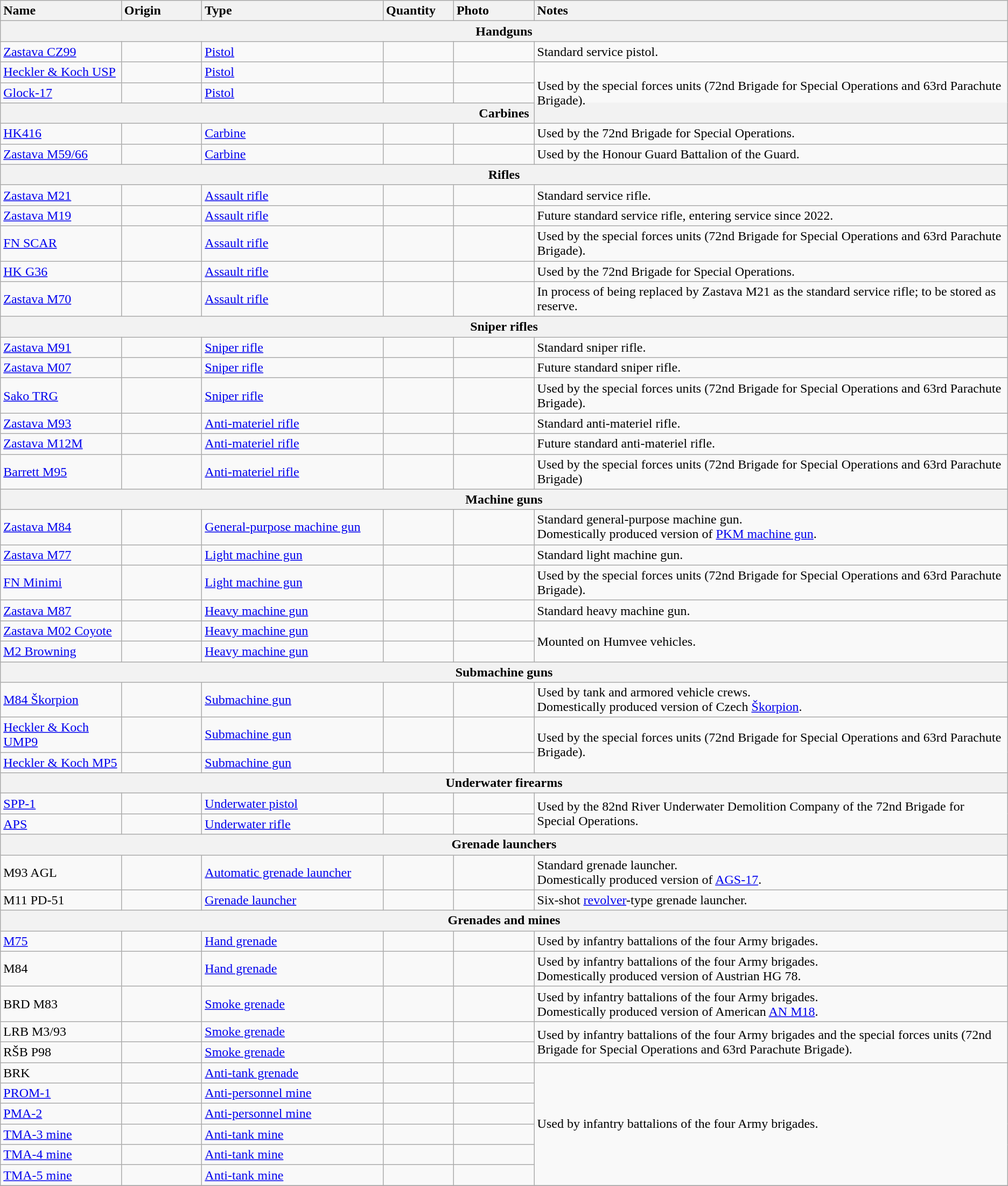<table class="wikitable">
<tr>
<th style="text-align: left; width:12%;">Name</th>
<th style="text-align: left; width:8%;">Origin</th>
<th style="text-align: left; width:18%;">Type</th>
<th style="text-align: left; width:7%;">Quantity</th>
<th style="text-align: left;width:8%;">Photo</th>
<th style="text-align: left;width:47%;">Notes</th>
</tr>
<tr>
<th style="align: center;" colspan="7">Handguns</th>
</tr>
<tr>
<td><a href='#'>Zastava CZ99</a></td>
<td> </td>
<td><a href='#'>Pistol</a></td>
<td></td>
<td></td>
<td>Standard service pistol.</td>
</tr>
<tr>
<td><a href='#'>Heckler & Koch USP</a></td>
<td></td>
<td><a href='#'>Pistol</a></td>
<td></td>
<td></td>
<td rowspan="3">Used by the special forces units (72nd Brigade for Special Operations and 63rd Parachute Brigade).</td>
</tr>
<tr>
<td><a href='#'>Glock-17</a></td>
<td></td>
<td><a href='#'>Pistol</a></td>
<td></td>
<td></td>
</tr>
<tr>
<th style="align: center;" colspan="7">Carbines</th>
</tr>
<tr>
<td><a href='#'>HK416</a></td>
<td></td>
<td><a href='#'>Carbine</a></td>
<td></td>
<td></td>
<td>Used by the 72nd Brigade for Special Operations.</td>
</tr>
<tr>
<td><a href='#'>Zastava M59/66</a></td>
<td></td>
<td><a href='#'>Carbine</a></td>
<td></td>
<td></td>
<td>Used by the Honour Guard Battalion of the Guard.</td>
</tr>
<tr>
<th style="align: center;" colspan="7">Rifles</th>
</tr>
<tr>
<td><a href='#'>Zastava M21</a></td>
<td></td>
<td><a href='#'>Assault rifle</a></td>
<td></td>
<td></td>
<td>Standard service rifle.</td>
</tr>
<tr>
<td><a href='#'>Zastava M19</a></td>
<td></td>
<td><a href='#'>Assault rifle</a></td>
<td></td>
<td></td>
<td>Future standard service rifle, entering service since 2022.</td>
</tr>
<tr>
<td><a href='#'>FN SCAR</a></td>
<td></td>
<td><a href='#'>Assault rifle</a></td>
<td></td>
<td></td>
<td>Used by the special forces units (72nd Brigade for Special Operations and 63rd Parachute Brigade).</td>
</tr>
<tr>
<td><a href='#'>HK G36</a></td>
<td></td>
<td><a href='#'>Assault rifle</a></td>
<td></td>
<td></td>
<td>Used by the 72nd Brigade for Special Operations.</td>
</tr>
<tr>
<td><a href='#'>Zastava M70</a></td>
<td></td>
<td><a href='#'>Assault rifle</a></td>
<td></td>
<td></td>
<td>In process of being replaced by Zastava M21 as the standard service rifle; to be stored as reserve.</td>
</tr>
<tr>
<th colspan="7">Sniper rifles</th>
</tr>
<tr>
<td><a href='#'>Zastava M91</a></td>
<td></td>
<td><a href='#'>Sniper rifle</a></td>
<td></td>
<td></td>
<td>Standard sniper rifle.</td>
</tr>
<tr>
<td><a href='#'>Zastava M07</a></td>
<td></td>
<td><a href='#'>Sniper rifle</a></td>
<td></td>
<td></td>
<td>Future standard sniper rifle.</td>
</tr>
<tr>
<td><a href='#'>Sako TRG</a></td>
<td></td>
<td><a href='#'>Sniper rifle</a></td>
<td></td>
<td></td>
<td>Used by the special forces units (72nd Brigade for Special Operations and 63rd Parachute Brigade).</td>
</tr>
<tr>
<td><a href='#'>Zastava M93</a></td>
<td></td>
<td><a href='#'>Anti-materiel rifle</a></td>
<td></td>
<td></td>
<td>Standard anti-materiel rifle.</td>
</tr>
<tr>
<td><a href='#'>Zastava M12M</a></td>
<td></td>
<td><a href='#'>Anti-materiel rifle</a></td>
<td></td>
<td></td>
<td>Future standard anti-materiel rifle.</td>
</tr>
<tr>
<td><a href='#'>Barrett M95</a></td>
<td></td>
<td><a href='#'>Anti-materiel rifle</a></td>
<td></td>
<td></td>
<td>Used by the special forces units (72nd Brigade for Special Operations and 63rd Parachute Brigade)</td>
</tr>
<tr>
<th style="align: center;" colspan="7">Machine guns</th>
</tr>
<tr>
<td><a href='#'>Zastava M84</a></td>
<td></td>
<td><a href='#'>General-purpose machine gun</a></td>
<td></td>
<td></td>
<td>Standard general-purpose machine gun.<br>Domestically produced version of <a href='#'>PKM machine gun</a>.</td>
</tr>
<tr>
<td><a href='#'>Zastava M77</a></td>
<td></td>
<td><a href='#'>Light machine gun</a></td>
<td></td>
<td></td>
<td>Standard light machine gun.</td>
</tr>
<tr>
<td><a href='#'>FN Minimi</a></td>
<td></td>
<td><a href='#'>Light machine gun</a></td>
<td></td>
<td></td>
<td>Used by the special forces units (72nd Brigade for Special Operations and 63rd Parachute Brigade).</td>
</tr>
<tr>
<td><a href='#'>Zastava M87</a></td>
<td></td>
<td><a href='#'>Heavy machine gun</a></td>
<td></td>
<td></td>
<td>Standard heavy machine gun.</td>
</tr>
<tr>
<td><a href='#'>Zastava M02 Coyote</a></td>
<td></td>
<td><a href='#'>Heavy machine gun</a></td>
<td></td>
<td></td>
<td rowspan="2">Mounted on Humvee vehicles.</td>
</tr>
<tr>
<td><a href='#'>M2 Browning</a></td>
<td></td>
<td><a href='#'>Heavy machine gun</a></td>
<td></td>
<td></td>
</tr>
<tr>
<th style="align: center;" colspan="7">Submachine guns</th>
</tr>
<tr>
<td><a href='#'>M84 Škorpion</a></td>
<td></td>
<td><a href='#'>Submachine gun</a></td>
<td></td>
<td></td>
<td>Used by tank and armored vehicle crews.<br>Domestically produced version of Czech <a href='#'>Škorpion</a>.</td>
</tr>
<tr>
<td><a href='#'>Heckler & Koch UMP9</a></td>
<td></td>
<td><a href='#'>Submachine gun</a></td>
<td></td>
<td></td>
<td rowspan="2">Used by the special forces units (72nd Brigade for Special Operations and 63rd Parachute Brigade).</td>
</tr>
<tr>
<td><a href='#'>Heckler & Koch MP5</a></td>
<td></td>
<td><a href='#'>Submachine gun</a></td>
<td></td>
<td></td>
</tr>
<tr>
<th style="align: center;" colspan="7">Underwater firearms</th>
</tr>
<tr>
<td><a href='#'>SPP-1</a></td>
<td></td>
<td><a href='#'>Underwater pistol</a></td>
<td></td>
<td></td>
<td rowspan="2">Used by the 82nd River Underwater Demolition Company of the 72nd Brigade for Special Operations.</td>
</tr>
<tr>
<td><a href='#'>APS</a></td>
<td></td>
<td><a href='#'>Underwater rifle</a></td>
<td></td>
<td></td>
</tr>
<tr>
<th style="align: center;" colspan="7">Grenade launchers</th>
</tr>
<tr>
<td>M93 AGL</td>
<td></td>
<td><a href='#'>Automatic grenade launcher</a></td>
<td></td>
<td></td>
<td>Standard grenade launcher.<br>Domestically produced version of <a href='#'>AGS-17</a>.</td>
</tr>
<tr>
<td>M11 PD-51</td>
<td></td>
<td><a href='#'>Grenade launcher</a></td>
<td></td>
<td></td>
<td>Six-shot <a href='#'>revolver</a>-type grenade launcher.</td>
</tr>
<tr>
<th style="align: center;" colspan="7">Grenades and mines</th>
</tr>
<tr>
<td><a href='#'>M75</a></td>
<td></td>
<td><a href='#'>Hand grenade</a></td>
<td></td>
<td></td>
<td>Used by infantry battalions of the four Army brigades.</td>
</tr>
<tr>
<td>M84</td>
<td></td>
<td><a href='#'>Hand grenade</a></td>
<td></td>
<td></td>
<td>Used by infantry battalions of the four Army brigades.<br>Domestically produced version of Austrian HG 78.</td>
</tr>
<tr>
<td>BRD M83</td>
<td></td>
<td><a href='#'>Smoke grenade</a></td>
<td></td>
<td></td>
<td>Used by infantry battalions of the four Army brigades.<br>Domestically produced version of American <a href='#'>AN M18</a>.</td>
</tr>
<tr>
<td>LRB M3/93</td>
<td></td>
<td><a href='#'>Smoke grenade</a></td>
<td></td>
<td></td>
<td rowspan="2">Used by infantry battalions of the four Army brigades and the special forces units (72nd Brigade for Special Operations and 63rd Parachute Brigade).</td>
</tr>
<tr>
<td>RŠB P98</td>
<td></td>
<td><a href='#'>Smoke grenade</a></td>
<td></td>
<td></td>
</tr>
<tr>
<td>BRK</td>
<td></td>
<td><a href='#'>Anti-tank grenade</a></td>
<td></td>
<td></td>
<td rowspan="6">Used by infantry battalions of the four Army brigades.</td>
</tr>
<tr>
<td><a href='#'>PROM-1</a></td>
<td></td>
<td><a href='#'>Anti-personnel mine</a></td>
<td></td>
<td></td>
</tr>
<tr>
<td><a href='#'>PMA-2</a></td>
<td></td>
<td><a href='#'>Anti-personnel mine</a></td>
<td></td>
<td></td>
</tr>
<tr>
<td><a href='#'>TMA-3 mine</a></td>
<td></td>
<td><a href='#'>Anti-tank mine</a></td>
<td></td>
<td></td>
</tr>
<tr>
<td><a href='#'>TMA-4 mine</a></td>
<td></td>
<td><a href='#'>Anti-tank mine</a></td>
<td></td>
<td></td>
</tr>
<tr>
<td><a href='#'>TMA-5 mine</a></td>
<td></td>
<td><a href='#'>Anti-tank mine</a></td>
<td></td>
<td></td>
</tr>
<tr>
</tr>
</table>
